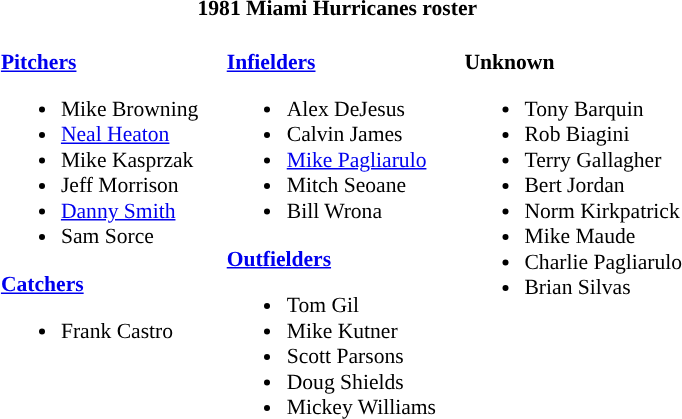<table class="toccolours" style="border-collapse:collapse; font-size:90%;">
<tr>
<th colspan=9>1981 Miami Hurricanes roster</th>
</tr>
<tr>
<td width="03"> </td>
<td valign="top"><br><strong><a href='#'>Pitchers</a></strong><ul><li>Mike Browning</li><li><a href='#'>Neal Heaton</a></li><li>Mike Kasprzak</li><li>Jeff Morrison</li><li><a href='#'>Danny Smith</a></li><li>Sam Sorce</li></ul><strong><a href='#'>Catchers</a></strong><ul><li>Frank Castro</li></ul></td>
<td width="15"> </td>
<td valign="top"><br><strong><a href='#'>Infielders</a></strong><ul><li>Alex DeJesus</li><li>Calvin James</li><li><a href='#'>Mike Pagliarulo</a></li><li>Mitch Seoane</li><li>Bill Wrona</li></ul><strong><a href='#'>Outfielders</a></strong><ul><li>Tom Gil</li><li>Mike Kutner</li><li>Scott Parsons</li><li>Doug Shields</li><li>Mickey Williams</li></ul></td>
<td width="15"> </td>
<td valign="top"><br><strong>Unknown</strong><ul><li>Tony Barquin</li><li>Rob Biagini</li><li>Terry Gallagher</li><li>Bert Jordan</li><li>Norm Kirkpatrick</li><li>Mike Maude</li><li>Charlie Pagliarulo</li><li>Brian Silvas</li></ul></td>
</tr>
</table>
